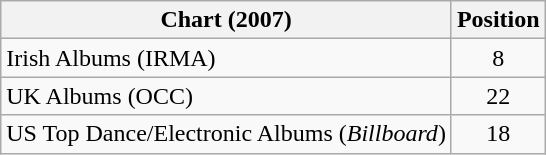<table class="wikitable sortable">
<tr>
<th>Chart (2007)</th>
<th>Position</th>
</tr>
<tr>
<td>Irish Albums (IRMA)</td>
<td style="text-align:center;">8</td>
</tr>
<tr>
<td>UK Albums (OCC)</td>
<td style="text-align:center;">22</td>
</tr>
<tr>
<td>US Top Dance/Electronic Albums (<em>Billboard</em>)</td>
<td style="text-align:center;">18</td>
</tr>
</table>
